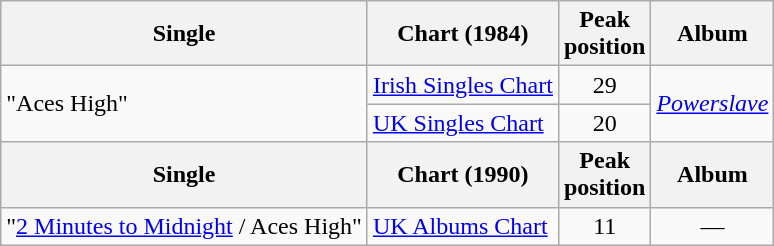<table class="wikitable sortable">
<tr>
<th>Single</th>
<th>Chart (1984)</th>
<th>Peak<br>position</th>
<th>Album</th>
</tr>
<tr>
<td rowspan="2">"Aces High"</td>
<td><a href='#'>Irish Singles Chart</a></td>
<td align="center">29</td>
<td rowspan="2"><em><a href='#'>Powerslave</a></em></td>
</tr>
<tr>
<td><a href='#'>UK Singles Chart</a></td>
<td style="text-align:center;">20</td>
</tr>
<tr>
<th>Single</th>
<th>Chart (1990)</th>
<th>Peak<br>position</th>
<th>Album</th>
</tr>
<tr>
<td>"<a href='#'>2 Minutes to Midnight</a> / Aces High"</td>
<td><a href='#'>UK Albums Chart</a></td>
<td style="text-align:center;">11</td>
<td style="text-align:center;">—</td>
</tr>
</table>
